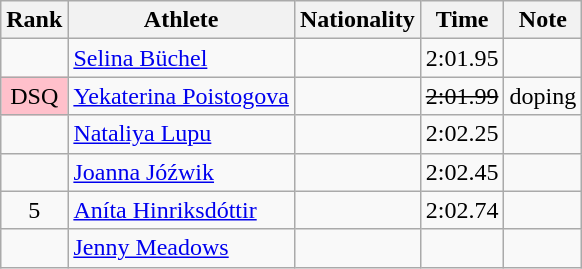<table class="wikitable sortable" style="text-align:center">
<tr>
<th>Rank</th>
<th>Athlete</th>
<th>Nationality</th>
<th>Time</th>
<th>Note</th>
</tr>
<tr>
<td></td>
<td align=left><a href='#'>Selina Büchel</a></td>
<td align=left></td>
<td>2:01.95</td>
<td></td>
</tr>
<tr>
<td bgcolor="pink">DSQ</td>
<td align=left><a href='#'>Yekaterina Poistogova</a></td>
<td align=left></td>
<td><s>2:01.99 </s></td>
<td>doping</td>
</tr>
<tr>
<td></td>
<td align=left><a href='#'>Nataliya Lupu</a></td>
<td align=left></td>
<td>2:02.25</td>
<td></td>
</tr>
<tr>
<td></td>
<td align=left><a href='#'>Joanna Jóźwik</a></td>
<td align=left></td>
<td>2:02.45</td>
<td></td>
</tr>
<tr>
<td>5</td>
<td align=left><a href='#'>Aníta Hinriksdóttir</a></td>
<td align=left></td>
<td>2:02.74</td>
<td></td>
</tr>
<tr>
<td></td>
<td align=left><a href='#'>Jenny Meadows</a></td>
<td align=left></td>
<td></td>
<td></td>
</tr>
</table>
